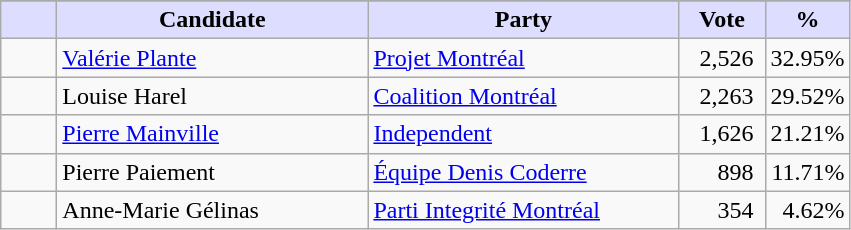<table class="wikitable">
<tr>
</tr>
<tr>
<th style="background:#ddf; width:30px;"> </th>
<th style="background:#ddf; width:200px;">Candidate</th>
<th style="background:#ddf; width:200px;">Party</th>
<th style="background:#ddf; width:50px;">Vote</th>
<th style="background:#ddf; width:30px;">%</th>
</tr>
<tr>
<td> </td>
<td><a href='#'>Valérie Plante</a></td>
<td><a href='#'>Projet Montréal</a></td>
<td align="right">2,526 </td>
<td align="right">32.95%</td>
</tr>
<tr>
<td> </td>
<td>Louise Harel</td>
<td><a href='#'>Coalition Montréal</a></td>
<td align="right">2,263 </td>
<td align="right">29.52%</td>
</tr>
<tr>
<td> </td>
<td><a href='#'>Pierre Mainville</a></td>
<td><a href='#'>Independent</a></td>
<td align="right">1,626 </td>
<td align="right">21.21%</td>
</tr>
<tr>
<td> </td>
<td>Pierre Paiement</td>
<td><a href='#'>Équipe Denis Coderre</a></td>
<td align="right">898 </td>
<td align="right">11.71%</td>
</tr>
<tr>
<td> </td>
<td>Anne-Marie Gélinas</td>
<td><a href='#'>Parti Integrité Montréal</a></td>
<td align="right">354 </td>
<td align="right">4.62%</td>
</tr>
</table>
